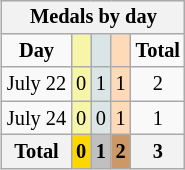<table class="wikitable" style="font-size:85%; float:right">
<tr align=center>
<th colspan=7><strong>Medals by day</strong></th>
</tr>
<tr align=center>
<td><strong>Day</strong></td>
<td style="background:#f7f6a8;"></td>
<td style="background:#dce5e5;"></td>
<td style="background:#ffdab9;"></td>
<td><strong>Total</strong></td>
</tr>
<tr align=center>
<td>July 22</td>
<td style="background:#f7f6a8;">0</td>
<td style="background:#dce5e5;">1</td>
<td style="background:#ffdab9;">1</td>
<td>2</td>
</tr>
<tr align=center>
<td>July 24</td>
<td style="background:#f7f6a8;">0</td>
<td style="background:#dce5e5;">0</td>
<td style="background:#ffdab9;">1</td>
<td>1</td>
</tr>
<tr align=center>
<th><strong>Total</strong></th>
<th style="background:gold;"><strong>0</strong></th>
<th style="background:silver;"><strong>1</strong></th>
<th style="background:#c96;"><strong>2</strong></th>
<th><strong>3</strong></th>
</tr>
</table>
